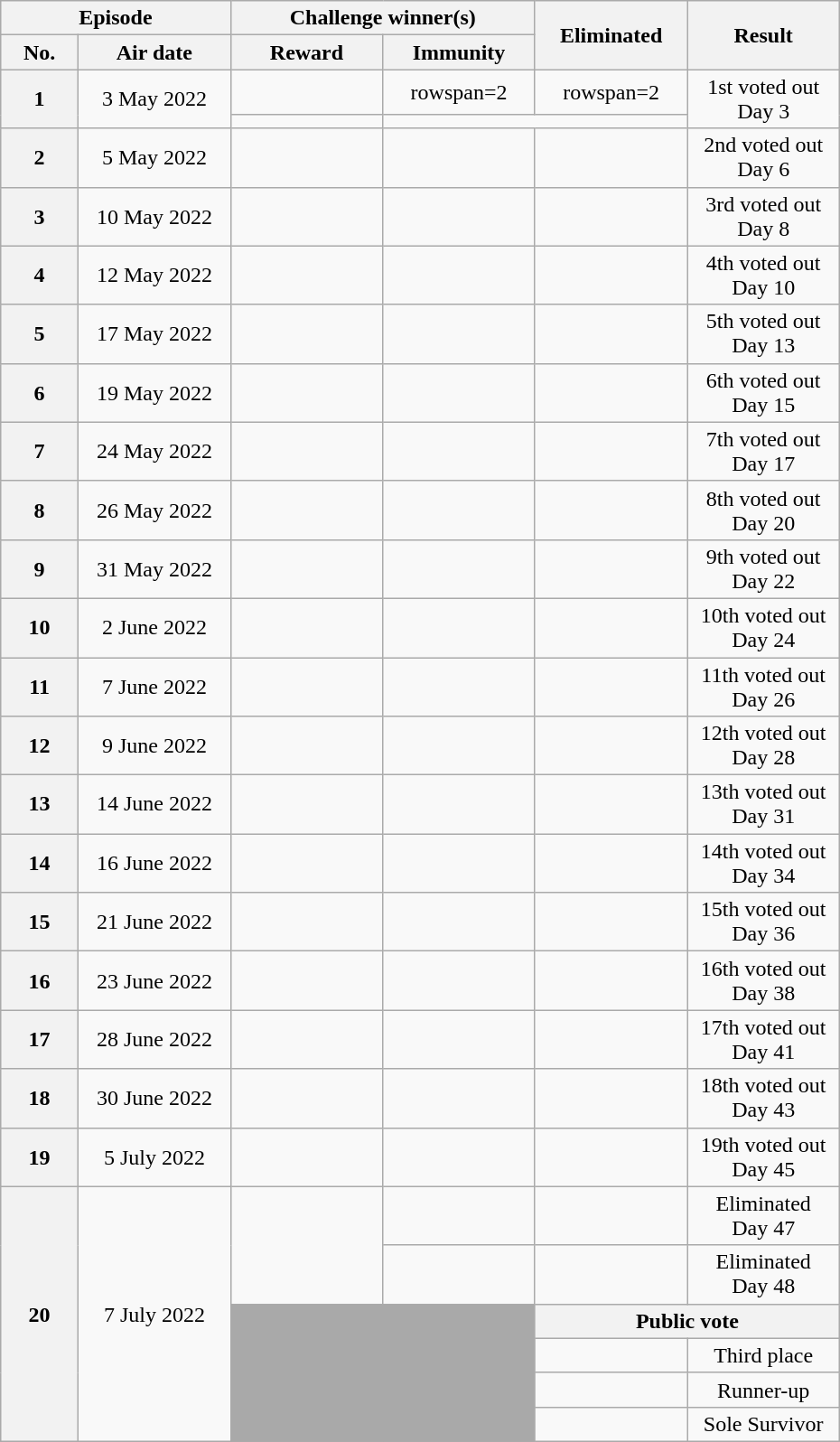<table class="wikitable width=100% plainrowheaders nowrap" style="margin:auto; text-align:center">
<tr>
<th scope="col" colspan=2>Episode</th>
<th scope="col" colspan=2>Challenge winner(s)</th>
<th scope="col" rowspan=2 width=105>Eliminated</th>
<th scope="col" rowspan=2 width=105>Result</th>
</tr>
<tr>
<th scope="col" width=050>No.</th>
<th scope="col" width=105>Air date</th>
<th scope="col" width=105>Reward</th>
<th scope="col" width=105>Immunity</th>
</tr>
<tr>
<th rowspan=2>1</th>
<td rowspan=2>3 May 2022</td>
<td></td>
<td>rowspan=2 </td>
<td>rowspan=2 </td>
<td rowspan=2>1st voted out<br>Day 3</td>
</tr>
<tr>
<td></td>
</tr>
<tr>
<th>2</th>
<td>5 May 2022</td>
<td></td>
<td></td>
<td></td>
<td>2nd voted out<br>Day 6</td>
</tr>
<tr>
<th>3</th>
<td>10 May 2022</td>
<td></td>
<td></td>
<td></td>
<td>3rd voted out<br>Day 8</td>
</tr>
<tr>
<th>4</th>
<td>12 May 2022</td>
<td></td>
<td></td>
<td></td>
<td>4th voted out<br>Day 10</td>
</tr>
<tr>
<th>5</th>
<td>17 May 2022</td>
<td></td>
<td></td>
<td></td>
<td>5th voted out<br>Day 13</td>
</tr>
<tr>
<th>6</th>
<td>19 May 2022</td>
<td></td>
<td></td>
<td></td>
<td>6th voted out<br>Day 15</td>
</tr>
<tr>
<th>7</th>
<td>24 May 2022</td>
<td></td>
<td></td>
<td></td>
<td>7th voted out<br>Day 17</td>
</tr>
<tr>
<th>8</th>
<td>26 May 2022</td>
<td></td>
<td></td>
<td></td>
<td>8th voted out<br>Day 20</td>
</tr>
<tr>
<th>9</th>
<td>31 May 2022</td>
<td></td>
<td></td>
<td></td>
<td>9th voted out<br>Day 22</td>
</tr>
<tr>
<th>10</th>
<td>2 June 2022</td>
<td></td>
<td></td>
<td></td>
<td>10th voted out<br>Day 24</td>
</tr>
<tr>
<th>11</th>
<td>7 June 2022</td>
<td></td>
<td></td>
<td></td>
<td>11th voted out<br>Day 26</td>
</tr>
<tr>
<th>12</th>
<td>9 June 2022</td>
<td></td>
<td></td>
<td></td>
<td>12th voted out<br>Day 28</td>
</tr>
<tr>
<th>13</th>
<td>14 June 2022</td>
<td></td>
<td></td>
<td></td>
<td>13th voted out<br>Day 31</td>
</tr>
<tr>
<th>14</th>
<td>16 June 2022</td>
<td></td>
<td></td>
<td></td>
<td>14th voted out<br>Day 34</td>
</tr>
<tr>
<th>15</th>
<td>21 June 2022</td>
<td></td>
<td></td>
<td></td>
<td>15th voted out<br>Day 36</td>
</tr>
<tr>
<th>16</th>
<td>23 June 2022</td>
<td></td>
<td></td>
<td></td>
<td>16th voted out<br>Day 38</td>
</tr>
<tr>
<th>17</th>
<td>28 June 2022</td>
<td></td>
<td></td>
<td></td>
<td>17th voted out<br>Day 41</td>
</tr>
<tr>
<th>18</th>
<td>30 June 2022</td>
<td></td>
<td></td>
<td></td>
<td>18th voted out<br>Day 43</td>
</tr>
<tr>
<th>19</th>
<td>5 July 2022</td>
<td></td>
<td></td>
<td></td>
<td>19th voted out<br>Day 45</td>
</tr>
<tr>
<th rowspan=6>20</th>
<td rowspan=6>7 July 2022</td>
<td rowspan=2></td>
<td></td>
<td></td>
<td>Eliminated<br>Day 47</td>
</tr>
<tr>
<td></td>
<td></td>
<td>Eliminated<br>Day 48</td>
</tr>
<tr>
<td rowspan=4 colspan=2 bgcolor=A9A9A9></td>
<th colspan=2>Public vote</th>
</tr>
<tr>
<td></td>
<td>Third place</td>
</tr>
<tr>
<td></td>
<td>Runner-up</td>
</tr>
<tr>
<td></td>
<td>Sole Survivor</td>
</tr>
</table>
